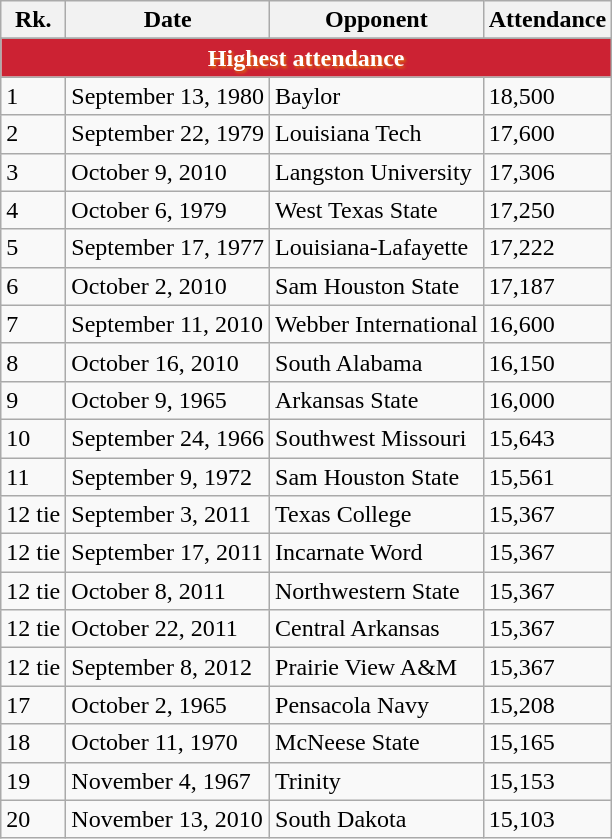<table class="wikitable">
<tr>
<th>Rk.</th>
<th>Date</th>
<th>Opponent</th>
<th>Attendance</th>
</tr>
<tr>
</tr>
<tr>
<td align="center" Colspan="4" style="background:#CC2233; color:white; text-shadow:1px 1px 2px #DE7008"><span><strong>Highest attendance</strong></span></td>
</tr>
<tr>
<td>1</td>
<td>September 13, 1980</td>
<td>Baylor</td>
<td>18,500</td>
</tr>
<tr>
<td>2</td>
<td>September 22, 1979</td>
<td>Louisiana Tech</td>
<td>17,600</td>
</tr>
<tr>
<td>3</td>
<td>October 9, 2010</td>
<td>Langston University</td>
<td>17,306</td>
</tr>
<tr>
<td>4</td>
<td>October 6, 1979</td>
<td>West Texas State</td>
<td>17,250</td>
</tr>
<tr>
<td>5</td>
<td>September 17, 1977</td>
<td>Louisiana-Lafayette</td>
<td>17,222</td>
</tr>
<tr>
<td>6</td>
<td>October 2, 2010</td>
<td>Sam Houston State</td>
<td>17,187</td>
</tr>
<tr>
<td>7</td>
<td>September 11, 2010</td>
<td>Webber International</td>
<td>16,600</td>
</tr>
<tr>
<td>8</td>
<td>October 16, 2010</td>
<td>South Alabama</td>
<td>16,150</td>
</tr>
<tr>
<td>9</td>
<td>October 9, 1965</td>
<td>Arkansas State</td>
<td>16,000</td>
</tr>
<tr>
<td>10</td>
<td>September 24, 1966</td>
<td>Southwest Missouri</td>
<td>15,643</td>
</tr>
<tr>
<td>11</td>
<td>September 9, 1972</td>
<td>Sam Houston State</td>
<td>15,561</td>
</tr>
<tr>
<td>12 tie</td>
<td>September 3, 2011</td>
<td>Texas College</td>
<td>15,367</td>
</tr>
<tr>
<td>12 tie</td>
<td>September 17, 2011</td>
<td>Incarnate Word</td>
<td>15,367</td>
</tr>
<tr>
<td>12 tie</td>
<td>October 8, 2011</td>
<td>Northwestern State</td>
<td>15,367</td>
</tr>
<tr>
<td>12 tie</td>
<td>October 22, 2011</td>
<td>Central Arkansas</td>
<td>15,367</td>
</tr>
<tr>
<td>12 tie</td>
<td>September 8, 2012</td>
<td>Prairie View A&M</td>
<td>15,367</td>
</tr>
<tr>
<td>17</td>
<td>October 2, 1965</td>
<td>Pensacola Navy</td>
<td>15,208</td>
</tr>
<tr>
<td>18</td>
<td>October 11, 1970</td>
<td>McNeese State</td>
<td>15,165</td>
</tr>
<tr>
<td>19</td>
<td>November 4, 1967</td>
<td>Trinity</td>
<td>15,153</td>
</tr>
<tr>
<td>20</td>
<td>November 13, 2010</td>
<td>South Dakota</td>
<td>15,103</td>
</tr>
</table>
